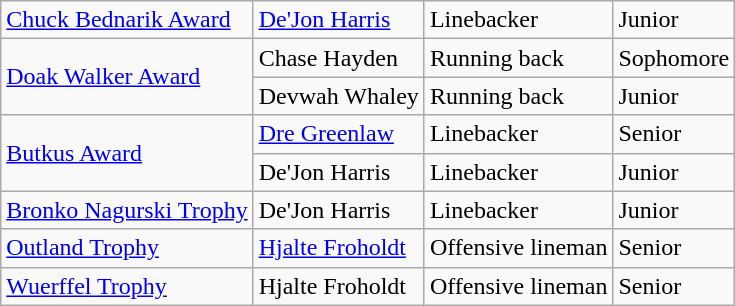<table class="wikitable">
<tr>
<td><a href='#'>Chuck Bednarik Award</a></td>
<td><a href='#'>De'Jon Harris</a></td>
<td>Linebacker</td>
<td>Junior</td>
</tr>
<tr>
<td rowspan=2><a href='#'>Doak Walker Award</a></td>
<td>Chase Hayden</td>
<td>Running back</td>
<td>Sophomore</td>
</tr>
<tr>
<td>Devwah Whaley</td>
<td>Running back</td>
<td>Junior</td>
</tr>
<tr>
<td rowspan=2><a href='#'>Butkus Award</a></td>
<td><a href='#'>Dre Greenlaw</a></td>
<td>Linebacker</td>
<td>Senior</td>
</tr>
<tr>
<td>De'Jon Harris</td>
<td>Linebacker</td>
<td>Junior</td>
</tr>
<tr>
<td><a href='#'>Bronko Nagurski Trophy</a></td>
<td>De'Jon Harris</td>
<td>Linebacker</td>
<td>Junior</td>
</tr>
<tr>
<td><a href='#'>Outland Trophy</a></td>
<td><a href='#'>Hjalte Froholdt</a></td>
<td>Offensive lineman</td>
<td>Senior</td>
</tr>
<tr>
<td><a href='#'>Wuerffel Trophy</a></td>
<td>Hjalte Froholdt</td>
<td>Offensive lineman</td>
<td>Senior</td>
</tr>
</table>
